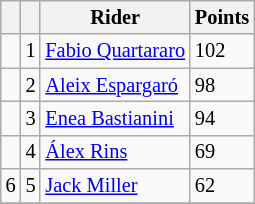<table class="wikitable" style="font-size: 85%;">
<tr>
<th></th>
<th></th>
<th>Rider</th>
<th>Points</th>
</tr>
<tr>
<td></td>
<td align=center>1</td>
<td> <a href='#'>Fabio Quartararo</a></td>
<td align=left>102</td>
</tr>
<tr>
<td></td>
<td align=center>2</td>
<td> <a href='#'>Aleix Espargaró</a></td>
<td align=left>98</td>
</tr>
<tr>
<td></td>
<td align=center>3</td>
<td> <a href='#'>Enea Bastianini</a></td>
<td align=left>94</td>
</tr>
<tr>
<td></td>
<td align=center>4</td>
<td> <a href='#'>Álex Rins</a></td>
<td align=left>69</td>
</tr>
<tr>
<td> 6</td>
<td align=center>5</td>
<td> <a href='#'>Jack Miller</a></td>
<td align=left>62</td>
</tr>
<tr>
</tr>
</table>
